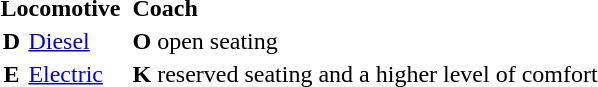<table>
<tr>
<th colspan=2>Locomotive</th>
<th></th>
<th colspan=2 style="text-align:left">Coach</th>
</tr>
<tr>
<th>D</th>
<td><a href='#'>Diesel</a></td>
<td></td>
<th>O</th>
<td>open seating</td>
</tr>
<tr>
<th>E</th>
<td><a href='#'>Electric</a></td>
<td></td>
<th>K</th>
<td>reserved seating and a higher level of comfort</td>
</tr>
</table>
